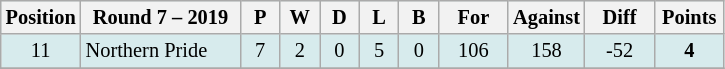<table class="wikitable" style="text-align:center; font-size:85%;">
<tr style="background: #d7ebed;">
<th width="40" abbr="Position">Position</th>
<th width="100">Round 7 – 2019</th>
<th width="20" abbr="Played">P</th>
<th width="20" abbr="Won">W</th>
<th width="20" abbr="Drawn">D</th>
<th width="20" abbr="Lost">L</th>
<th width="20" abbr="Bye">B</th>
<th width="40" abbr="Points for">For</th>
<th width="40" abbr="Points against">Against</th>
<th width="40" abbr="Points difference">Diff</th>
<th width="40" abbr="Points">Points</th>
</tr>
<tr style="background: #d7ebed;">
<td>11</td>
<td style="text-align:left;"> Northern Pride</td>
<td>7</td>
<td>2</td>
<td>0</td>
<td>5</td>
<td>0</td>
<td>106</td>
<td>158</td>
<td>-52</td>
<td><strong>4</strong></td>
</tr>
<tr>
</tr>
</table>
